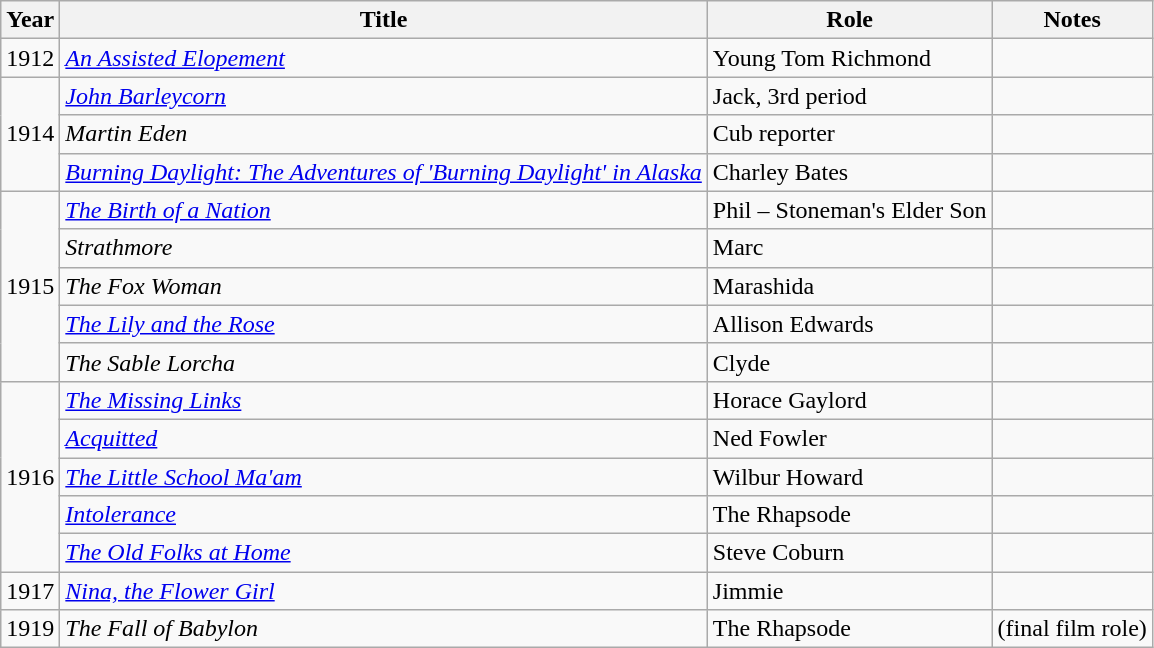<table class="wikitable">
<tr>
<th>Year</th>
<th>Title</th>
<th>Role</th>
<th>Notes</th>
</tr>
<tr>
<td>1912</td>
<td><em><a href='#'>An Assisted Elopement</a></em></td>
<td>Young Tom Richmond</td>
<td></td>
</tr>
<tr>
<td rowspan="3">1914</td>
<td><em><a href='#'>John Barleycorn</a></em></td>
<td>Jack, 3rd period</td>
<td></td>
</tr>
<tr>
<td><em>Martin Eden</em></td>
<td>Cub reporter</td>
<td></td>
</tr>
<tr>
<td><em><a href='#'>Burning Daylight: The Adventures of 'Burning Daylight' in Alaska</a></em></td>
<td>Charley Bates</td>
<td></td>
</tr>
<tr>
<td rowspan="5">1915</td>
<td><em><a href='#'>The Birth of a Nation</a></em></td>
<td>Phil – Stoneman's Elder Son</td>
<td></td>
</tr>
<tr>
<td><em>Strathmore</em></td>
<td>Marc</td>
<td></td>
</tr>
<tr>
<td><em>The Fox Woman</em></td>
<td>Marashida</td>
<td></td>
</tr>
<tr>
<td><em><a href='#'>The Lily and the Rose</a></em></td>
<td>Allison Edwards</td>
<td></td>
</tr>
<tr>
<td><em>The Sable Lorcha</em></td>
<td>Clyde</td>
<td></td>
</tr>
<tr>
<td rowspan="5">1916</td>
<td><em><a href='#'>The Missing Links</a></em></td>
<td>Horace Gaylord</td>
<td></td>
</tr>
<tr>
<td><em><a href='#'>Acquitted</a></em></td>
<td>Ned Fowler</td>
<td></td>
</tr>
<tr>
<td><em><a href='#'>The Little School Ma'am</a></em></td>
<td>Wilbur Howard</td>
<td></td>
</tr>
<tr>
<td><em><a href='#'>Intolerance</a></em></td>
<td>The Rhapsode</td>
<td></td>
</tr>
<tr>
<td><em><a href='#'>The Old Folks at Home</a></em></td>
<td>Steve Coburn</td>
<td></td>
</tr>
<tr>
<td>1917</td>
<td><em><a href='#'>Nina, the Flower Girl</a></em></td>
<td>Jimmie</td>
<td></td>
</tr>
<tr>
<td>1919</td>
<td><em>The Fall of Babylon</em></td>
<td>The Rhapsode</td>
<td>(final film role)</td>
</tr>
</table>
